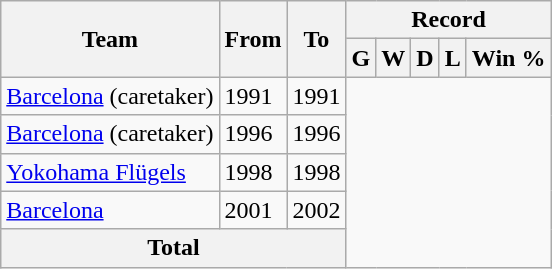<table class="wikitable" style="text-align: center">
<tr>
<th rowspan="2">Team</th>
<th rowspan="2">From</th>
<th rowspan="2">To</th>
<th colspan="5">Record</th>
</tr>
<tr>
<th>G</th>
<th>W</th>
<th>D</th>
<th>L</th>
<th>Win %</th>
</tr>
<tr>
<td align="left"><a href='#'>Barcelona</a> (caretaker)</td>
<td align="left">1991</td>
<td align="left">1991<br></td>
</tr>
<tr>
<td align="left"><a href='#'>Barcelona</a> (caretaker)</td>
<td align="left">1996</td>
<td align="left">1996<br></td>
</tr>
<tr>
<td align="left"><a href='#'>Yokohama Flügels</a></td>
<td align="left">1998</td>
<td align="left">1998<br></td>
</tr>
<tr>
<td align="left"><a href='#'>Barcelona</a></td>
<td align="left">2001</td>
<td align="left">2002<br></td>
</tr>
<tr>
<th colspan="3">Total<br></th>
</tr>
</table>
